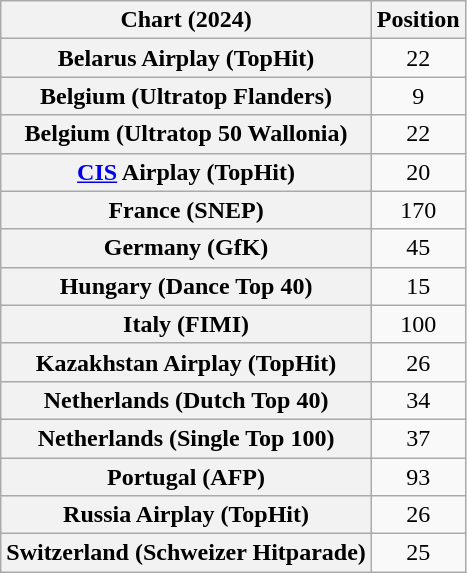<table class="wikitable sortable plainrowheaders" style="text-align:center">
<tr>
<th scope="col">Chart (2024)</th>
<th scope="col">Position</th>
</tr>
<tr>
<th scope="row">Belarus Airplay (TopHit)</th>
<td>22</td>
</tr>
<tr>
<th scope="row">Belgium (Ultratop Flanders)</th>
<td>9</td>
</tr>
<tr>
<th scope="row">Belgium (Ultratop 50 Wallonia)</th>
<td>22</td>
</tr>
<tr>
<th scope="row"><a href='#'>CIS</a> Airplay (TopHit)</th>
<td>20</td>
</tr>
<tr>
<th scope="row">France (SNEP)</th>
<td>170</td>
</tr>
<tr>
<th scope="row">Germany (GfK)</th>
<td>45</td>
</tr>
<tr>
<th scope="row">Hungary (Dance Top 40)</th>
<td>15</td>
</tr>
<tr>
<th scope="row">Italy (FIMI)</th>
<td>100</td>
</tr>
<tr>
<th scope="row">Kazakhstan Airplay (TopHit)</th>
<td>26</td>
</tr>
<tr>
<th scope="row">Netherlands (Dutch Top 40)</th>
<td>34</td>
</tr>
<tr>
<th scope="row">Netherlands (Single Top 100)</th>
<td>37</td>
</tr>
<tr>
<th scope="row">Portugal (AFP)</th>
<td>93</td>
</tr>
<tr>
<th scope="row">Russia Airplay (TopHit)</th>
<td>26</td>
</tr>
<tr>
<th scope="row">Switzerland (Schweizer Hitparade)</th>
<td>25</td>
</tr>
</table>
